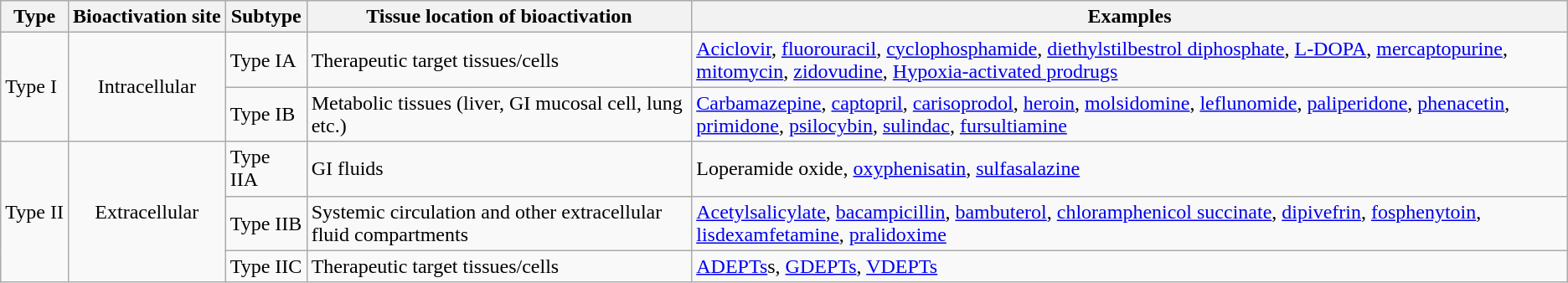<table class="wikitable">
<tr>
<th>Type</th>
<th>Bioactivation site</th>
<th>Subtype</th>
<th>Tissue location of bioactivation</th>
<th>Examples</th>
</tr>
<tr>
<td rowspan="2">Type I</td>
<td rowspan="2" align="center">Intracellular</td>
<td>Type IA</td>
<td>Therapeutic target tissues/cells</td>
<td><a href='#'>Aciclovir</a>, <a href='#'>fluorouracil</a>, <a href='#'>cyclophosphamide</a>, <a href='#'>diethylstilbestrol diphosphate</a>, <a href='#'>L-DOPA</a>, <a href='#'>mercaptopurine</a>, <a href='#'>mitomycin</a>, <a href='#'>zidovudine</a>, <a href='#'>Hypoxia-activated prodrugs</a></td>
</tr>
<tr>
<td>Type IB</td>
<td>Metabolic tissues (liver, GI mucosal cell, lung etc.)</td>
<td><a href='#'>Carbamazepine</a>, <a href='#'>captopril</a>, <a href='#'>carisoprodol</a>, <a href='#'>heroin</a>, <a href='#'>molsidomine</a>, <a href='#'>leflunomide</a>, <a href='#'>paliperidone</a>, <a href='#'>phenacetin</a>, <a href='#'>primidone</a>, <a href='#'>psilocybin</a>, <a href='#'>sulindac</a>, <a href='#'>fursultiamine</a></td>
</tr>
<tr>
<td rowspan="3">Type II</td>
<td rowspan="3" align="center">Extracellular</td>
<td>Type IIA</td>
<td>GI fluids</td>
<td>Loperamide oxide, <a href='#'>oxyphenisatin</a>, <a href='#'>sulfasalazine</a></td>
</tr>
<tr>
<td>Type IIB</td>
<td>Systemic circulation and other extracellular fluid compartments</td>
<td><a href='#'>Acetylsalicylate</a>, <a href='#'>bacampicillin</a>, <a href='#'>bambuterol</a>, <a href='#'>chloramphenicol succinate</a>, <a href='#'>dipivefrin</a>, <a href='#'>fosphenytoin</a>, <a href='#'>lisdexamfetamine</a>, <a href='#'>pralidoxime</a></td>
</tr>
<tr>
<td>Type IIC</td>
<td>Therapeutic target tissues/cells</td>
<td><a href='#'>ADEPTs</a>s, <a href='#'>GDEPTs</a>, <a href='#'>VDEPTs</a></td>
</tr>
</table>
